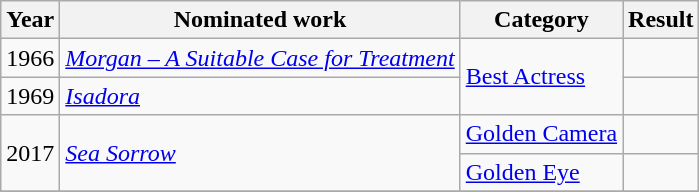<table class="wikitable">
<tr>
<th>Year</th>
<th>Nominated work</th>
<th>Category</th>
<th>Result</th>
</tr>
<tr>
<td>1966</td>
<td><em><a href='#'>Morgan – A Suitable Case for Treatment</a></em></td>
<td rowspan="2"><a href='#'>Best Actress</a></td>
<td></td>
</tr>
<tr>
<td>1969</td>
<td><em><a href='#'>Isadora</a></em></td>
<td></td>
</tr>
<tr>
<td rowspan="2">2017</td>
<td rowspan="2"><em><a href='#'>Sea Sorrow</a></em></td>
<td><a href='#'>Golden Camera</a></td>
<td></td>
</tr>
<tr>
<td><a href='#'>Golden Eye</a></td>
<td></td>
</tr>
<tr>
</tr>
</table>
